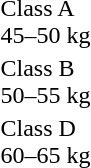<table>
<tr>
<td rowspan=2>Class A <br> 45–50 kg</td>
<td rowspan=2></td>
<td rowspan=2></td>
<td></td>
</tr>
<tr>
<td></td>
</tr>
<tr>
<td rowspan=2>Class B <br> 50–55 kg</td>
<td rowspan=2></td>
<td rowspan=2></td>
<td></td>
</tr>
<tr>
<td></td>
</tr>
<tr>
<td rowspan=2>Class D <br> 60–65 kg</td>
<td rowspan=2></td>
<td rowspan=2></td>
<td></td>
</tr>
<tr>
<td></td>
</tr>
</table>
